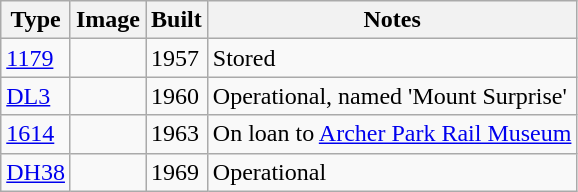<table class="wikitable">
<tr>
<th>Type</th>
<th>Image</th>
<th>Built</th>
<th>Notes</th>
</tr>
<tr>
<td><a href='#'>1179</a></td>
<td></td>
<td>1957</td>
<td>Stored</td>
</tr>
<tr>
<td><a href='#'>DL3</a></td>
<td></td>
<td>1960</td>
<td>Operational, named 'Mount Surprise'</td>
</tr>
<tr>
<td><a href='#'>1614</a></td>
<td></td>
<td>1963</td>
<td>On loan to <a href='#'>Archer Park Rail Museum</a></td>
</tr>
<tr>
<td><a href='#'>DH38</a></td>
<td></td>
<td>1969</td>
<td>Operational</td>
</tr>
</table>
